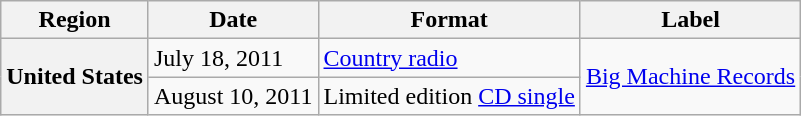<table class="wikitable plainrowheaders">
<tr>
<th scope="col">Region</th>
<th scope="col">Date</th>
<th scope="col">Format</th>
<th scope="col">Label</th>
</tr>
<tr>
<th rowspan="2" scope="row">United States</th>
<td>July 18, 2011</td>
<td><a href='#'>Country radio</a></td>
<td rowspan="2"><a href='#'>Big Machine Records</a></td>
</tr>
<tr>
<td>August 10, 2011</td>
<td>Limited edition <a href='#'>CD single</a></td>
</tr>
</table>
